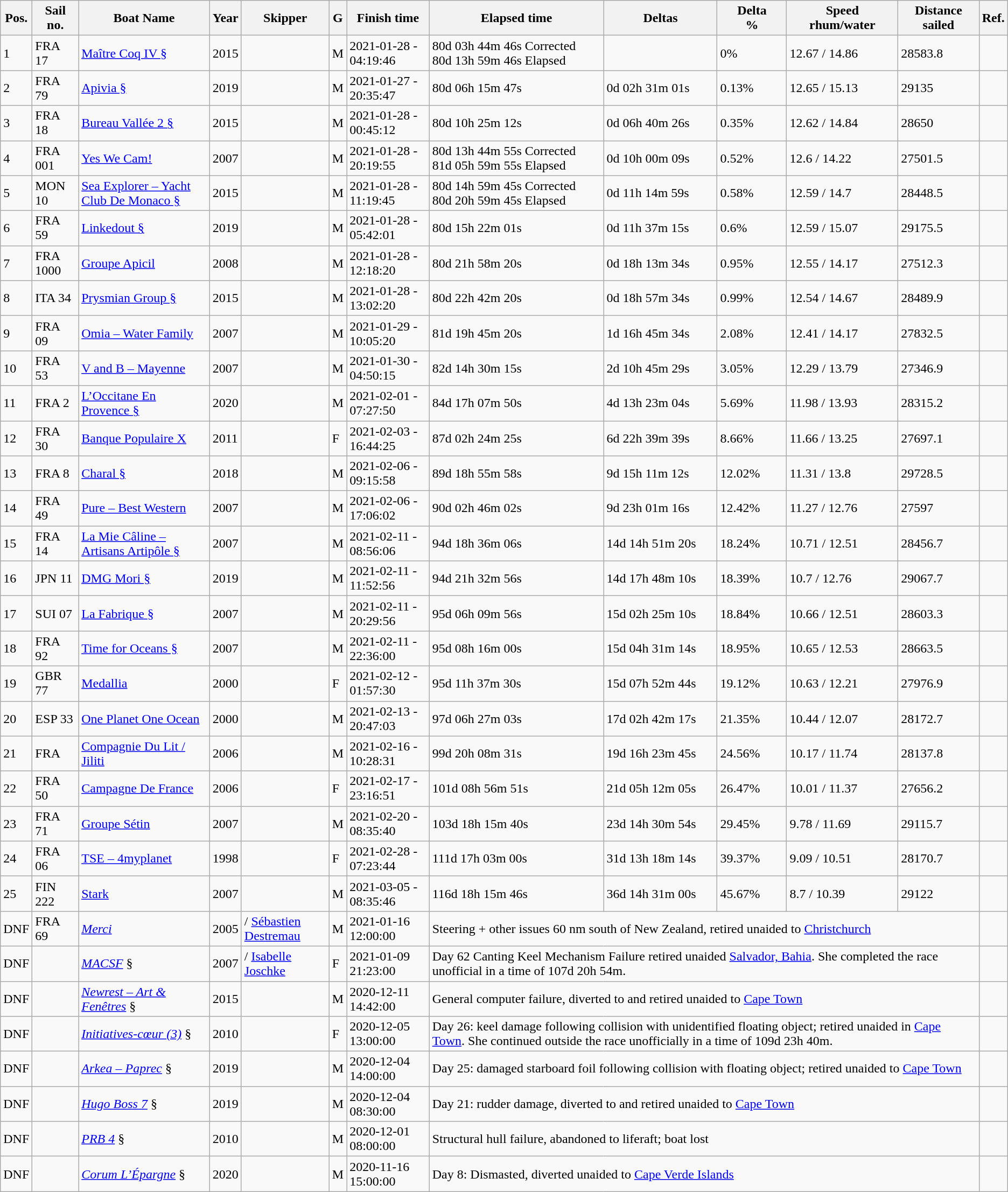<table class="wikitable sortable">
<tr>
<th>Pos.</th>
<th>Sail no.</th>
<th>Boat Name</th>
<th>Year</th>
<th>Skipper</th>
<th>G</th>
<th>Finish time</th>
<th>Elapsed time</th>
<th>Deltas</th>
<th>Delta<br>%</th>
<th>Speed<br> rhum/water</th>
<th>Distance<br>sailed</th>
<th>Ref.</th>
</tr>
<tr>
<td>1</td>
<td>FRA 17</td>
<td><a href='#'>Maître Coq IV §</a></td>
<td>2015</td>
<td></td>
<td>M </td>
<td>2021-01-28 - 04:19:46</td>
<td>80d 03h 44m 46s Corrected<br>80d 13h 59m 46s Elapsed</td>
<td></td>
<td>0%</td>
<td>12.67 / 14.86</td>
<td>28583.8</td>
<td></td>
</tr>
<tr>
<td>2</td>
<td>FRA 79</td>
<td><a href='#'>Apivia §</a></td>
<td>2019</td>
<td></td>
<td>M </td>
<td>2021-01-27 - 20:35:47</td>
<td>80d 06h 15m 47s</td>
<td>0d 02h 31m 01s</td>
<td>0.13%</td>
<td>12.65 / 15.13</td>
<td>29135</td>
<td></td>
</tr>
<tr>
<td>3</td>
<td>FRA 18</td>
<td><a href='#'>Bureau Vallée 2 §</a></td>
<td>2015</td>
<td></td>
<td>M </td>
<td>2021-01-28 - 00:45:12</td>
<td>80d 10h 25m 12s</td>
<td>0d 06h 40m 26s</td>
<td>0.35%</td>
<td>12.62 / 14.84</td>
<td>28650</td>
<td></td>
</tr>
<tr>
<td>4</td>
<td>FRA 001</td>
<td><a href='#'>Yes We Cam!</a></td>
<td>2007</td>
<td></td>
<td>M </td>
<td>2021-01-28 - 20:19:55</td>
<td>80d 13h 44m 55s Corrected <br>81d 05h 59m 55s Elapsed</td>
<td>0d 10h 00m 09s</td>
<td>0.52%</td>
<td>12.6 / 14.22</td>
<td>27501.5</td>
<td></td>
</tr>
<tr>
<td>5</td>
<td>MON 10</td>
<td><a href='#'>Sea Explorer – Yacht Club De Monaco §</a></td>
<td>2015</td>
<td></td>
<td>M </td>
<td>2021-01-28 - 11:19:45</td>
<td>80d 14h 59m 45s Corrected<br>80d 20h 59m 45s Elapsed</td>
<td>0d 11h 14m 59s</td>
<td>0.58%</td>
<td>12.59 / 14.7</td>
<td>28448.5</td>
<td></td>
</tr>
<tr>
<td>6</td>
<td>FRA 59</td>
<td><a href='#'>Linkedout §</a></td>
<td>2019</td>
<td></td>
<td>M </td>
<td>2021-01-28 - 05:42:01</td>
<td>80d 15h 22m 01s</td>
<td>0d 11h 37m 15s</td>
<td>0.6%</td>
<td>12.59 / 15.07</td>
<td>29175.5</td>
<td></td>
</tr>
<tr>
<td>7</td>
<td>FRA 1000</td>
<td><a href='#'>Groupe Apicil</a></td>
<td>2008</td>
<td></td>
<td>M </td>
<td>2021-01-28 - 12:18:20</td>
<td>80d 21h 58m 20s</td>
<td>0d 18h 13m 34s</td>
<td>0.95%</td>
<td>12.55 / 14.17</td>
<td>27512.3</td>
<td></td>
</tr>
<tr>
<td>8</td>
<td>ITA 34</td>
<td><a href='#'>Prysmian Group §</a></td>
<td>2015</td>
<td></td>
<td>M </td>
<td>2021-01-28 - 13:02:20</td>
<td>80d 22h 42m 20s</td>
<td>0d 18h 57m 34s</td>
<td>0.99%</td>
<td>12.54 / 14.67</td>
<td>28489.9</td>
<td></td>
</tr>
<tr>
<td>9</td>
<td>FRA 09</td>
<td><a href='#'>Omia – Water Family</a></td>
<td>2007</td>
<td></td>
<td>M </td>
<td>2021-01-29 - 10:05:20</td>
<td>81d 19h 45m 20s</td>
<td>1d 16h 45m 34s</td>
<td>2.08%</td>
<td>12.41 / 14.17</td>
<td>27832.5</td>
<td></td>
</tr>
<tr>
<td>10</td>
<td>FRA 53</td>
<td><a href='#'>V and B – Mayenne</a></td>
<td>2007</td>
<td></td>
<td>M </td>
<td>2021-01-30 - 04:50:15</td>
<td>82d 14h 30m 15s</td>
<td>2d 10h 45m 29s</td>
<td>3.05%</td>
<td>12.29 / 13.79</td>
<td>27346.9</td>
<td></td>
</tr>
<tr>
<td>11</td>
<td>FRA 2</td>
<td><a href='#'>L’Occitane En Provence §</a></td>
<td>2020</td>
<td></td>
<td>M </td>
<td>2021-02-01 - 07:27:50</td>
<td>84d 17h 07m 50s</td>
<td>4d 13h 23m 04s</td>
<td>5.69%</td>
<td>11.98 / 13.93</td>
<td>28315.2</td>
<td></td>
</tr>
<tr>
<td>12</td>
<td>FRA 30</td>
<td><a href='#'>Banque Populaire X</a></td>
<td>2011</td>
<td></td>
<td>F </td>
<td>2021-02-03 - 16:44:25</td>
<td>87d 02h 24m 25s</td>
<td>6d 22h 39m 39s</td>
<td>8.66%</td>
<td>11.66 / 13.25</td>
<td>27697.1</td>
<td></td>
</tr>
<tr>
<td>13</td>
<td>FRA 8</td>
<td><a href='#'>Charal §</a></td>
<td>2018</td>
<td></td>
<td>M </td>
<td>2021-02-06 - 09:15:58</td>
<td>89d 18h 55m 58s</td>
<td>9d 15h 11m 12s</td>
<td>12.02%</td>
<td>11.31 / 13.8</td>
<td>29728.5</td>
<td></td>
</tr>
<tr>
<td>14</td>
<td>FRA 49</td>
<td><a href='#'>Pure – Best Western</a></td>
<td>2007</td>
<td></td>
<td>M </td>
<td>2021-02-06 - 17:06:02</td>
<td>90d 02h 46m 02s</td>
<td>9d 23h 01m 16s</td>
<td>12.42%</td>
<td>11.27 / 12.76</td>
<td>27597</td>
<td></td>
</tr>
<tr>
<td>15</td>
<td>FRA 14</td>
<td><a href='#'>La Mie Câline – Artisans Artipôle §</a></td>
<td>2007</td>
<td></td>
<td>M </td>
<td>2021-02-11 - 08:56:06</td>
<td>94d 18h 36m 06s</td>
<td>14d 14h 51m 20s</td>
<td>18.24%</td>
<td>10.71 / 12.51</td>
<td>28456.7</td>
<td></td>
</tr>
<tr>
<td>16</td>
<td>JPN 11</td>
<td><a href='#'>DMG Mori §</a></td>
<td>2019</td>
<td></td>
<td>M </td>
<td>2021-02-11 - 11:52:56</td>
<td>94d 21h 32m 56s</td>
<td>14d 17h 48m 10s</td>
<td>18.39%</td>
<td>10.7 / 12.76</td>
<td>29067.7</td>
<td></td>
</tr>
<tr>
<td>17</td>
<td>SUI 07</td>
<td><a href='#'>La Fabrique §</a></td>
<td>2007</td>
<td></td>
<td>M </td>
<td>2021-02-11 - 20:29:56</td>
<td>95d 06h 09m 56s</td>
<td>15d 02h 25m 10s</td>
<td>18.84%</td>
<td>10.66 / 12.51</td>
<td>28603.3</td>
<td></td>
</tr>
<tr>
<td>18</td>
<td>FRA 92</td>
<td><a href='#'>Time for Oceans §</a></td>
<td>2007</td>
<td></td>
<td>M </td>
<td>2021-02-11 - 22:36:00</td>
<td>95d 08h 16m 00s</td>
<td>15d 04h 31m 14s</td>
<td>18.95%</td>
<td>10.65 / 12.53</td>
<td>28663.5</td>
<td></td>
</tr>
<tr>
<td>19</td>
<td>GBR 77</td>
<td><a href='#'>Medallia</a></td>
<td>2000</td>
<td></td>
<td>F </td>
<td>2021-02-12 - 01:57:30</td>
<td>95d 11h 37m 30s</td>
<td>15d 07h 52m 44s</td>
<td>19.12%</td>
<td>10.63 / 12.21</td>
<td>27976.9</td>
<td></td>
</tr>
<tr>
<td>20</td>
<td>ESP 33</td>
<td><a href='#'>One Planet One Ocean</a></td>
<td>2000</td>
<td></td>
<td>M </td>
<td>2021-02-13 - 20:47:03</td>
<td>97d 06h 27m 03s</td>
<td>17d 02h 42m 17s</td>
<td>21.35%</td>
<td>10.44 / 12.07</td>
<td>28172.7</td>
<td></td>
</tr>
<tr>
<td>21</td>
<td>FRA</td>
<td><a href='#'>Compagnie Du Lit / Jiliti</a></td>
<td>2006</td>
<td></td>
<td>M </td>
<td>2021-02-16 - 10:28:31</td>
<td>99d 20h 08m 31s</td>
<td>19d 16h 23m 45s</td>
<td>24.56%</td>
<td>10.17 / 11.74</td>
<td>28137.8</td>
<td></td>
</tr>
<tr>
<td>22</td>
<td>FRA 50</td>
<td><a href='#'>Campagne De France</a></td>
<td>2006</td>
<td></td>
<td>F </td>
<td>2021-02-17 - 23:16:51</td>
<td>101d 08h 56m 51s</td>
<td>21d 05h 12m 05s</td>
<td>26.47%</td>
<td>10.01 / 11.37</td>
<td>27656.2</td>
<td></td>
</tr>
<tr>
<td>23</td>
<td>FRA 71</td>
<td><a href='#'>Groupe Sétin</a></td>
<td>2007</td>
<td></td>
<td>M </td>
<td>2021-02-20 - 08:35:40</td>
<td>103d 18h 15m 40s</td>
<td>23d 14h 30m 54s</td>
<td>29.45%</td>
<td>9.78 / 11.69</td>
<td>29115.7</td>
<td></td>
</tr>
<tr>
<td>24</td>
<td>FRA 06</td>
<td><a href='#'>TSE – 4myplanet</a></td>
<td>1998</td>
<td></td>
<td>F </td>
<td>2021-02-28 - 07:23:44</td>
<td>111d 17h 03m 00s</td>
<td>31d 13h 18m 14s</td>
<td>39.37%</td>
<td>9.09 / 10.51</td>
<td>28170.7</td>
<td></td>
</tr>
<tr>
<td>25</td>
<td>FIN 222</td>
<td><a href='#'>Stark</a></td>
<td>2007</td>
<td></td>
<td>M </td>
<td>2021-03-05 - 08:35:46</td>
<td>116d 18h 15m 46s</td>
<td>36d 14h 31m 00s</td>
<td>45.67%</td>
<td>8.7 / 10.39</td>
<td>29122</td>
<td></td>
</tr>
<tr>
<td>DNF</td>
<td>FRA 69</td>
<td><em><a href='#'>Merci</a></em></td>
<td>2005</td>
<td>/ <a href='#'>Sébastien Destremau</a></td>
<td>M </td>
<td>2021-01-16 12:00:00</td>
<td colspan="5">Steering + other issues 60 nm south of New Zealand, retired unaided to <a href='#'>Christchurch</a></td>
<td></td>
</tr>
<tr>
<td>DNF</td>
<td></td>
<td><em><a href='#'>MACSF</a></em> §</td>
<td>2007</td>
<td>/ <a href='#'>Isabelle Joschke</a></td>
<td>F </td>
<td>2021-01-09 21:23:00</td>
<td colspan="5">Day 62 Canting Keel Mechanism Failure retired unaided <a href='#'>Salvador, Bahia</a>. She completed the race unofficial in a time of 107d 20h 54m.</td>
<td></td>
</tr>
<tr>
<td>DNF</td>
<td></td>
<td><em><a href='#'>Newrest – Art & Fenêtres</a></em> §</td>
<td>2015</td>
<td></td>
<td>M </td>
<td>2020-12-11 14:42:00</td>
<td colspan="5">General computer failure, diverted to and retired unaided to <a href='#'>Cape Town</a></td>
<td></td>
</tr>
<tr>
<td>DNF</td>
<td></td>
<td><em><a href='#'>Initiatives-cœur (3)</a></em> §</td>
<td>2010</td>
<td></td>
<td>F </td>
<td>2020-12-05 13:00:00</td>
<td colspan="5">Day 26: keel damage following collision with unidentified floating object; retired unaided in <a href='#'>Cape Town</a>. She continued outside the race unofficially in a time of 109d 23h 40m.</td>
<td></td>
</tr>
<tr>
<td>DNF</td>
<td></td>
<td><em><a href='#'>Arkea – Paprec</a></em> §</td>
<td>2019</td>
<td></td>
<td>M </td>
<td>2020-12-04 14:00:00</td>
<td colspan="5">Day 25: damaged starboard foil following collision with floating object; retired unaided to <a href='#'>Cape Town</a></td>
<td></td>
</tr>
<tr>
<td>DNF</td>
<td></td>
<td><em><a href='#'>Hugo Boss 7</a></em> §</td>
<td>2019</td>
<td></td>
<td>M </td>
<td>2020-12-04 08:30:00</td>
<td colspan="5">Day 21: rudder damage, diverted to and retired unaided to <a href='#'>Cape Town</a></td>
<td></td>
</tr>
<tr>
<td>DNF</td>
<td></td>
<td><em><a href='#'>PRB 4</a></em> §</td>
<td>2010</td>
<td></td>
<td>M </td>
<td>2020-12-01 08:00:00</td>
<td colspan="5">Structural hull failure, abandoned to liferaft; boat lost</td>
<td></td>
</tr>
<tr>
<td>DNF</td>
<td></td>
<td><em><a href='#'>Corum L’Épargne</a></em> §</td>
<td>2020</td>
<td></td>
<td>M </td>
<td>2020-11-16 15:00:00</td>
<td colspan="5">Day 8: Dismasted, diverted unaided to <a href='#'>Cape Verde Islands</a></td>
<td></td>
</tr>
</table>
